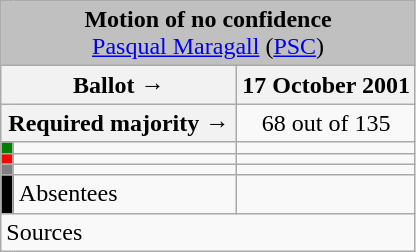<table class="wikitable" style="text-align:center;">
<tr>
<td colspan="3" align="center" bgcolor="#C0C0C0"><strong>Motion of no confidence</strong><br><a href='#'>Pasqual Maragall</a> (<a href='#'>PSC</a>)</td>
</tr>
<tr>
<th colspan="2" width="150px">Ballot →</th>
<th>17 October 2001</th>
</tr>
<tr>
<th colspan="2">Required majority →</th>
<td>68 out of 135 </td>
</tr>
<tr>
<th width="1px" style="background:green;"></th>
<td align="left"></td>
<td></td>
</tr>
<tr>
<th style="color:inherit;background:red;"></th>
<td align="left"></td>
<td></td>
</tr>
<tr>
<th style="color:inherit;background:gray;"></th>
<td align="left"></td>
<td></td>
</tr>
<tr>
<th style="color:inherit;background:black;"></th>
<td align="left"><span>Absentees</span></td>
<td></td>
</tr>
<tr>
<td align="left" colspan="3">Sources</td>
</tr>
</table>
